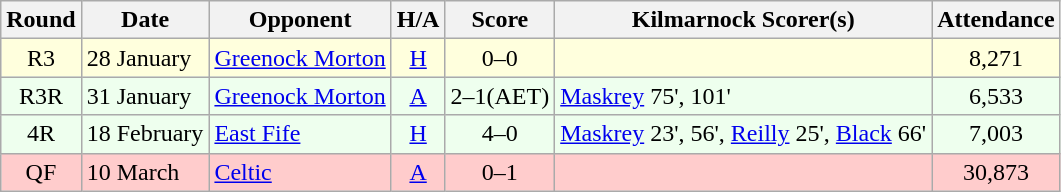<table class="wikitable" style="text-align:center">
<tr>
<th>Round</th>
<th>Date</th>
<th>Opponent</th>
<th>H/A</th>
<th>Score</th>
<th>Kilmarnock Scorer(s)</th>
<th>Attendance</th>
</tr>
<tr bgcolor=#FFFFDD>
<td>R3</td>
<td align=left>28 January</td>
<td align=left><a href='#'>Greenock Morton</a></td>
<td><a href='#'>H</a></td>
<td>0–0</td>
<td align=left></td>
<td>8,271</td>
</tr>
<tr bgcolor=#EEFFEE>
<td>R3R</td>
<td align=left>31 January</td>
<td align=left><a href='#'>Greenock Morton</a></td>
<td><a href='#'>A</a></td>
<td>2–1(AET)</td>
<td align=left><a href='#'>Maskrey</a> 75', 101'</td>
<td>6,533</td>
</tr>
<tr bgcolor=#EEFFEE>
<td>4R</td>
<td align=left>18 February</td>
<td align=left><a href='#'>East Fife</a></td>
<td><a href='#'>H</a></td>
<td>4–0</td>
<td align=left><a href='#'>Maskrey</a> 23', 56', <a href='#'>Reilly</a> 25', <a href='#'>Black</a> 66'</td>
<td>7,003</td>
</tr>
<tr bgcolor=#FFCCCC>
<td>QF</td>
<td align=left>10 March</td>
<td align=left><a href='#'>Celtic</a></td>
<td><a href='#'>A</a></td>
<td>0–1</td>
<td align=left></td>
<td>30,873</td>
</tr>
</table>
